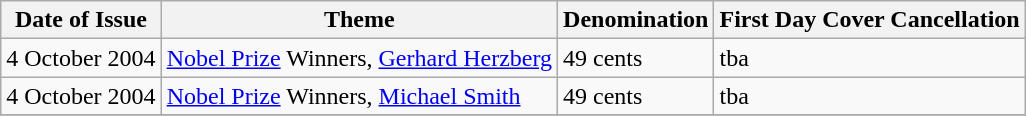<table class="wikitable sortable">
<tr>
<th>Date of Issue</th>
<th>Theme</th>
<th>Denomination</th>
<th>First Day Cover Cancellation</th>
</tr>
<tr>
<td>4 October 2004</td>
<td><a href='#'>Nobel Prize</a> Winners, <a href='#'>Gerhard Herzberg</a></td>
<td>49 cents</td>
<td>tba</td>
</tr>
<tr>
<td>4 October 2004</td>
<td><a href='#'>Nobel Prize</a> Winners, <a href='#'>Michael Smith</a></td>
<td>49 cents</td>
<td>tba</td>
</tr>
<tr>
</tr>
</table>
